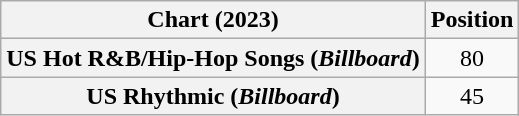<table class="wikitable sortable plainrowheaders" style="text-align:center">
<tr>
<th scope="col">Chart (2023)</th>
<th scope="col">Position</th>
</tr>
<tr>
<th scope="row">US Hot R&B/Hip-Hop Songs (<em>Billboard</em>)</th>
<td>80</td>
</tr>
<tr>
<th scope="row">US Rhythmic (<em>Billboard</em>)</th>
<td>45</td>
</tr>
</table>
